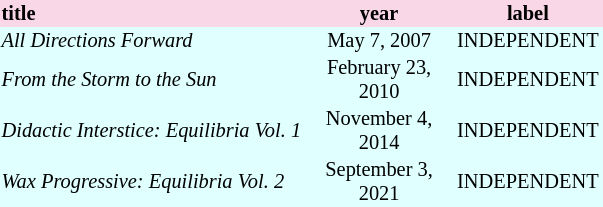<table border=0 cellspacing=0 style="background:#E0FFFF; font-size:85%;">
<tr style="background:#fad7e7;">
<th align=left>title</th>
<th width=100><strong>year</strong></th>
<th><strong>label</strong></th>
<th></th>
</tr>
<tr align=center>
<td align=left><em>All Directions Forward</em></td>
<td>May 7, 2007</td>
<td align=left>INDEPENDENT</td>
<td></td>
</tr>
<tr align=center>
<td align=left><em>From the Storm to the Sun</em></td>
<td>February 23, 2010</td>
<td align=left>INDEPENDENT</td>
<td></td>
</tr>
<tr align=center>
<td align=left><em>Didactic Interstice: Equilibria Vol. 1</em></td>
<td>November 4, 2014</td>
<td align=left>INDEPENDENT</td>
<td></td>
</tr>
<tr align=center>
<td align=left><em>Wax Progressive: Equilibria Vol. 2</em></td>
<td>September 3, 2021</td>
<td align=left>INDEPENDENT</td>
<td></td>
</tr>
</table>
